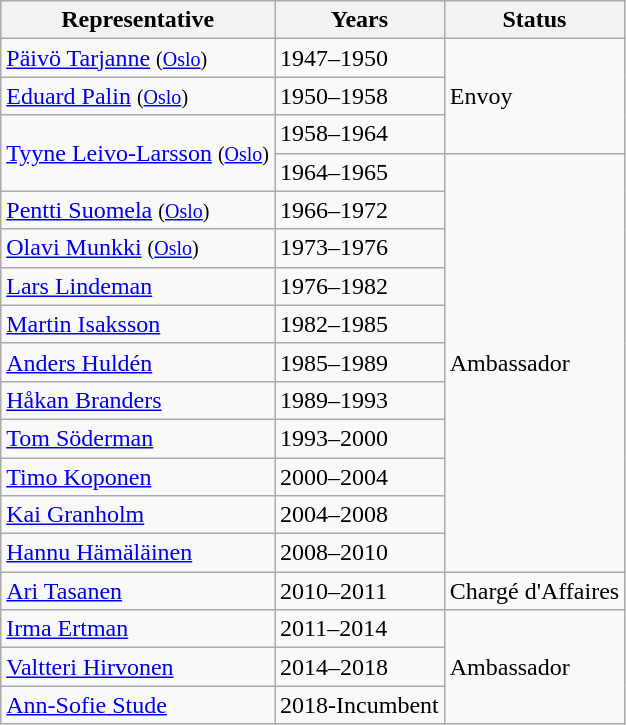<table class="wikitable sortable">
<tr>
<th>Representative</th>
<th>Years</th>
<th>Status</th>
</tr>
<tr>
<td><a href='#'>Päivö Tarjanne</a> <small>(<a href='#'>Oslo</a>)</small></td>
<td>1947–1950</td>
<td rowspan="3">Envoy</td>
</tr>
<tr>
<td><a href='#'>Eduard Palin</a> <small>(<a href='#'>Oslo</a>)</small></td>
<td>1950–1958</td>
</tr>
<tr>
<td rowspan="2"><a href='#'>Tyyne Leivo-Larsson</a> <small>(<a href='#'>Oslo</a>)</small></td>
<td>1958–1964</td>
</tr>
<tr>
<td>1964–1965</td>
<td rowspan="11">Ambassador</td>
</tr>
<tr>
<td><a href='#'>Pentti Suomela</a> <small>(<a href='#'>Oslo</a>)</small></td>
<td>1966–1972</td>
</tr>
<tr>
<td><a href='#'>Olavi Munkki</a> <small>(<a href='#'>Oslo</a>)</small></td>
<td>1973–1976</td>
</tr>
<tr>
<td><a href='#'>Lars Lindeman</a></td>
<td>1976–1982</td>
</tr>
<tr>
<td><a href='#'>Martin Isaksson</a></td>
<td>1982–1985</td>
</tr>
<tr>
<td><a href='#'>Anders Huldén</a></td>
<td>1985–1989</td>
</tr>
<tr>
<td><a href='#'>Håkan Branders</a></td>
<td>1989–1993</td>
</tr>
<tr>
<td><a href='#'>Tom Söderman</a></td>
<td>1993–2000</td>
</tr>
<tr>
<td><a href='#'>Timo Koponen</a></td>
<td>2000–2004</td>
</tr>
<tr>
<td><a href='#'>Kai Granholm</a></td>
<td>2004–2008</td>
</tr>
<tr>
<td><a href='#'>Hannu Hämäläinen</a></td>
<td>2008–2010</td>
</tr>
<tr>
<td><a href='#'>Ari Tasanen</a></td>
<td>2010–2011</td>
<td>Chargé d'Affaires</td>
</tr>
<tr>
<td><a href='#'>Irma Ertman</a></td>
<td>2011–2014</td>
<td rowspan="3">Ambassador</td>
</tr>
<tr>
<td><a href='#'>Valtteri Hirvonen</a></td>
<td>2014–2018</td>
</tr>
<tr>
<td><a href='#'>Ann-Sofie Stude</a></td>
<td>2018-Incumbent</td>
</tr>
</table>
